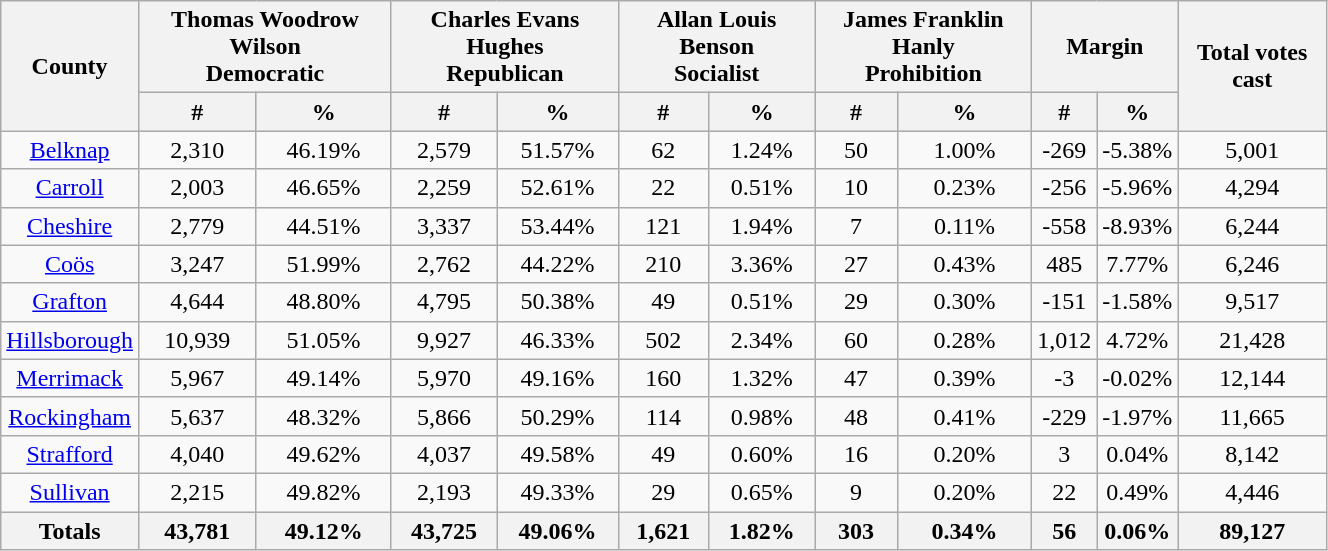<table width="70%" class="wikitable sortable">
<tr>
<th rowspan="2">County</th>
<th colspan="2">Thomas Woodrow Wilson<br>Democratic</th>
<th colspan="2">Charles Evans Hughes<br>Republican</th>
<th colspan="2">Allan Louis Benson<br>Socialist</th>
<th colspan="2">James Franklin Hanly<br>Prohibition</th>
<th colspan="2">Margin</th>
<th rowspan="2">Total votes cast</th>
</tr>
<tr bgcolor="lightgrey">
<th>#</th>
<th>%</th>
<th>#</th>
<th>%</th>
<th>#</th>
<th>%</th>
<th>#</th>
<th>%</th>
<th>#</th>
<th>%</th>
</tr>
<tr style="text-align:center;">
<td><a href='#'>Belknap</a></td>
<td>2,310</td>
<td>46.19%</td>
<td>2,579</td>
<td>51.57%</td>
<td>62</td>
<td>1.24%</td>
<td>50</td>
<td>1.00%</td>
<td>-269</td>
<td>-5.38%</td>
<td>5,001</td>
</tr>
<tr style="text-align:center;">
<td><a href='#'>Carroll</a></td>
<td>2,003</td>
<td>46.65%</td>
<td>2,259</td>
<td>52.61%</td>
<td>22</td>
<td>0.51%</td>
<td>10</td>
<td>0.23%</td>
<td>-256</td>
<td>-5.96%</td>
<td>4,294</td>
</tr>
<tr style="text-align:center;">
<td><a href='#'>Cheshire</a></td>
<td>2,779</td>
<td>44.51%</td>
<td>3,337</td>
<td>53.44%</td>
<td>121</td>
<td>1.94%</td>
<td>7</td>
<td>0.11%</td>
<td>-558</td>
<td>-8.93%</td>
<td>6,244</td>
</tr>
<tr style="text-align:center;">
<td><a href='#'>Coös</a></td>
<td>3,247</td>
<td>51.99%</td>
<td>2,762</td>
<td>44.22%</td>
<td>210</td>
<td>3.36%</td>
<td>27</td>
<td>0.43%</td>
<td>485</td>
<td>7.77%</td>
<td>6,246</td>
</tr>
<tr style="text-align:center;">
<td><a href='#'>Grafton</a></td>
<td>4,644</td>
<td>48.80%</td>
<td>4,795</td>
<td>50.38%</td>
<td>49</td>
<td>0.51%</td>
<td>29</td>
<td>0.30%</td>
<td>-151</td>
<td>-1.58%</td>
<td>9,517</td>
</tr>
<tr style="text-align:center;">
<td><a href='#'>Hillsborough</a></td>
<td>10,939</td>
<td>51.05%</td>
<td>9,927</td>
<td>46.33%</td>
<td>502</td>
<td>2.34%</td>
<td>60</td>
<td>0.28%</td>
<td>1,012</td>
<td>4.72%</td>
<td>21,428</td>
</tr>
<tr style="text-align:center;">
<td><a href='#'>Merrimack</a></td>
<td>5,967</td>
<td>49.14%</td>
<td>5,970</td>
<td>49.16%</td>
<td>160</td>
<td>1.32%</td>
<td>47</td>
<td>0.39%</td>
<td>-3</td>
<td>-0.02%</td>
<td>12,144</td>
</tr>
<tr style="text-align:center;">
<td><a href='#'>Rockingham</a></td>
<td>5,637</td>
<td>48.32%</td>
<td>5,866</td>
<td>50.29%</td>
<td>114</td>
<td>0.98%</td>
<td>48</td>
<td>0.41%</td>
<td>-229</td>
<td>-1.97%</td>
<td>11,665</td>
</tr>
<tr style="text-align:center;">
<td><a href='#'>Strafford</a></td>
<td>4,040</td>
<td>49.62%</td>
<td>4,037</td>
<td>49.58%</td>
<td>49</td>
<td>0.60%</td>
<td>16</td>
<td>0.20%</td>
<td>3</td>
<td>0.04%</td>
<td>8,142</td>
</tr>
<tr style="text-align:center;">
<td><a href='#'>Sullivan</a></td>
<td>2,215</td>
<td>49.82%</td>
<td>2,193</td>
<td>49.33%</td>
<td>29</td>
<td>0.65%</td>
<td>9</td>
<td>0.20%</td>
<td>22</td>
<td>0.49%</td>
<td>4,446</td>
</tr>
<tr>
<th>Totals</th>
<th>43,781</th>
<th>49.12%</th>
<th>43,725</th>
<th>49.06%</th>
<th>1,621</th>
<th>1.82%</th>
<th>303</th>
<th>0.34%</th>
<th>56</th>
<th>0.06%</th>
<th>89,127</th>
</tr>
</table>
